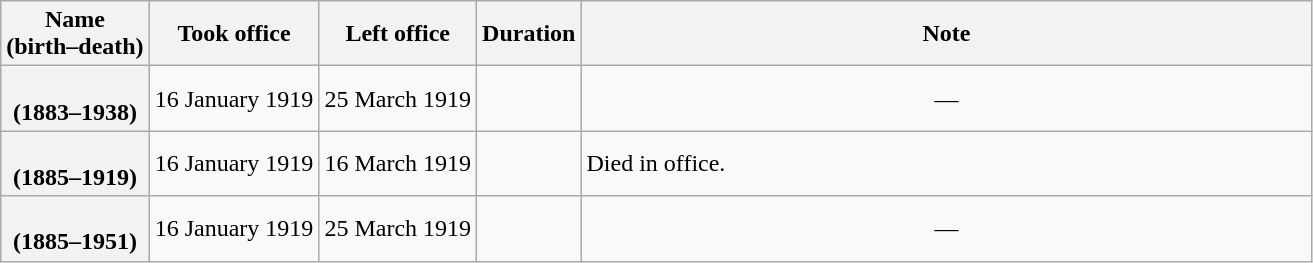<table class="wikitable plainrowheaders sortable" style="text-align:center;" border="1">
<tr>
<th scope="col">Name<br>(birth–death)</th>
<th scope="col">Took office</th>
<th scope="col">Left office</th>
<th scope="col">Duration</th>
<th scope="col" style="width:30em;">Note</th>
</tr>
<tr>
<th scope="row"><br>(1883–1938)</th>
<td>16 January 1919</td>
<td>25 March 1919</td>
<td></td>
<td>—</td>
</tr>
<tr>
<th scope="row"><br>(1885–1919)</th>
<td>16 January 1919</td>
<td>16 March 1919</td>
<td></td>
<td align="left">Died in office.</td>
</tr>
<tr>
<th scope="row"><br>(1885–1951)</th>
<td>16 January 1919</td>
<td>25 March 1919</td>
<td></td>
<td>—</td>
</tr>
</table>
